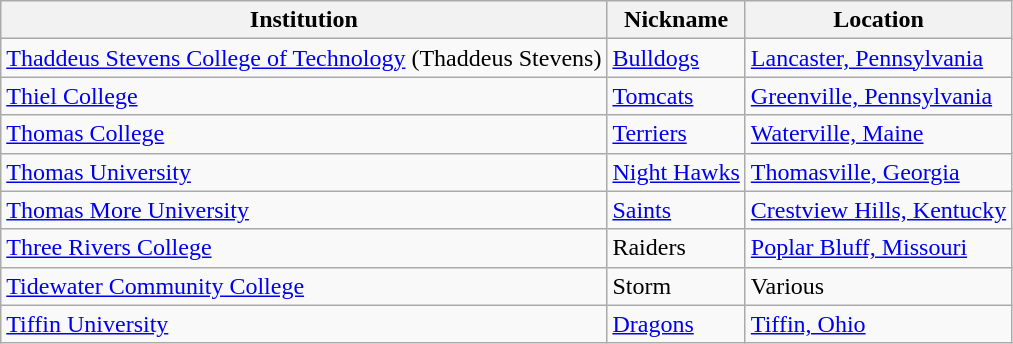<table class="wikitable">
<tr>
<th>Institution</th>
<th>Nickname</th>
<th>Location</th>
</tr>
<tr>
<td><a href='#'>Thaddeus Stevens College of Technology</a> (Thaddeus Stevens)</td>
<td><a href='#'>Bulldogs</a></td>
<td><a href='#'>Lancaster, Pennsylvania</a></td>
</tr>
<tr>
<td><a href='#'>Thiel College</a></td>
<td><a href='#'>Tomcats</a></td>
<td><a href='#'>Greenville, Pennsylvania</a></td>
</tr>
<tr>
<td><a href='#'>Thomas College</a></td>
<td><a href='#'>Terriers</a></td>
<td><a href='#'>Waterville, Maine</a></td>
</tr>
<tr>
<td><a href='#'>Thomas University</a></td>
<td><a href='#'>Night Hawks</a></td>
<td><a href='#'>Thomasville, Georgia</a></td>
</tr>
<tr>
<td><a href='#'>Thomas More University</a></td>
<td><a href='#'>Saints</a></td>
<td><a href='#'>Crestview Hills, Kentucky</a></td>
</tr>
<tr>
<td><a href='#'>Three Rivers College</a></td>
<td>Raiders</td>
<td><a href='#'>Poplar Bluff, Missouri</a></td>
</tr>
<tr>
<td><a href='#'>Tidewater Community College</a></td>
<td>Storm</td>
<td>Various</td>
</tr>
<tr>
<td><a href='#'>Tiffin University</a></td>
<td><a href='#'>Dragons</a></td>
<td><a href='#'>Tiffin, Ohio</a></td>
</tr>
</table>
